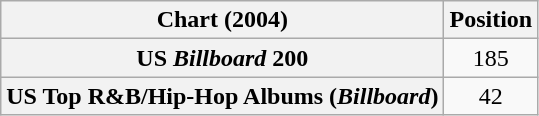<table class="wikitable sortable plainrowheaders" style="text-align:center">
<tr>
<th scope="col">Chart (2004)</th>
<th scope="col">Position</th>
</tr>
<tr>
<th scope="row">US <em>Billboard</em> 200</th>
<td>185</td>
</tr>
<tr>
<th scope="row">US Top R&B/Hip-Hop Albums (<em>Billboard</em>)</th>
<td>42</td>
</tr>
</table>
